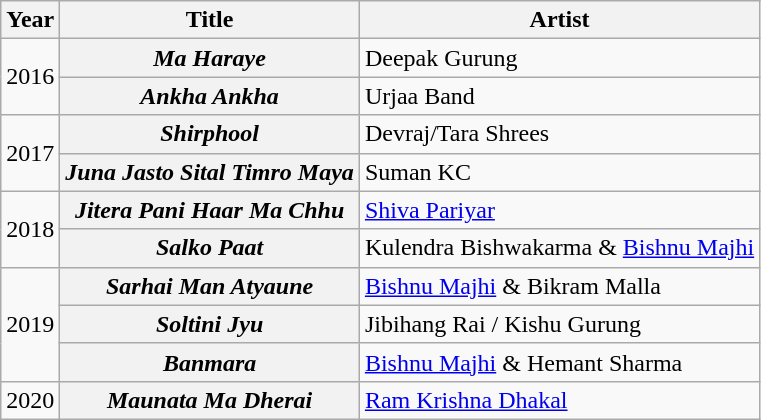<table class="wikitable plainrowheaders sortable" style="margin-right: 0;">
<tr>
<th scope="col">Year</th>
<th scope="col">Title</th>
<th scope="col">Artist</th>
</tr>
<tr>
<td rowspan=2>2016</td>
<th scope="row"><em>Ma Haraye</em></th>
<td>Deepak Gurung</td>
</tr>
<tr>
<th scope="row"><em>Ankha Ankha</em></th>
<td>Urjaa Band</td>
</tr>
<tr>
<td rowspan=2>2017</td>
<th scope="row"><em>Shirphool</em></th>
<td>Devraj/Tara Shrees</td>
</tr>
<tr>
<th scope="row"><em>Juna Jasto Sital Timro Maya</em></th>
<td>Suman KC</td>
</tr>
<tr>
<td rowspan=2>2018</td>
<th scope="row"><em>Jitera Pani Haar Ma Chhu</em></th>
<td><a href='#'>Shiva Pariyar</a></td>
</tr>
<tr>
<th scope="row"><em>Salko Paat</em></th>
<td>Kulendra Bishwakarma & <a href='#'>Bishnu Majhi</a></td>
</tr>
<tr>
<td rowspan=3>2019</td>
<th scope="row"><em>Sarhai Man Atyaune</em></th>
<td><a href='#'>Bishnu Majhi</a> & Bikram Malla</td>
</tr>
<tr>
<th scope="row"><em>Soltini Jyu</em></th>
<td>Jibihang Rai / Kishu Gurung</td>
</tr>
<tr>
<th scope="row"><em>Banmara</em></th>
<td><a href='#'>Bishnu Majhi</a> & Hemant Sharma</td>
</tr>
<tr>
<td>2020</td>
<th scope="row"><em>Maunata Ma Dherai</em></th>
<td><a href='#'>Ram Krishna Dhakal</a></td>
</tr>
</table>
